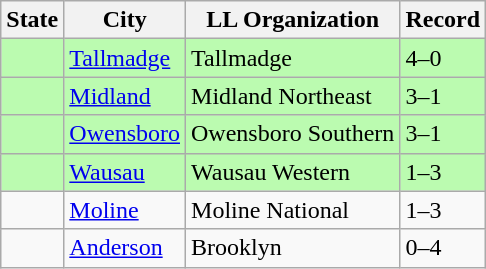<table class="wikitable">
<tr>
<th>State</th>
<th>City</th>
<th>LL Organization</th>
<th>Record</th>
</tr>
<tr bgcolor=#bbfbb>
<td><strong></strong></td>
<td><a href='#'>Tallmadge</a></td>
<td>Tallmadge</td>
<td>4–0</td>
</tr>
<tr bgcolor=#bbfbb>
<td><strong></strong></td>
<td><a href='#'>Midland</a></td>
<td>Midland Northeast</td>
<td>3–1</td>
</tr>
<tr bgcolor=#bbfbb>
<td><strong></strong></td>
<td><a href='#'>Owensboro</a></td>
<td>Owensboro Southern</td>
<td>3–1</td>
</tr>
<tr bgcolor=#bbfbb>
<td><strong></strong></td>
<td><a href='#'>Wausau</a></td>
<td>Wausau Western</td>
<td>1–3</td>
</tr>
<tr>
<td><strong></strong></td>
<td><a href='#'>Moline</a></td>
<td>Moline National</td>
<td>1–3</td>
</tr>
<tr>
<td><strong></strong></td>
<td><a href='#'>Anderson</a></td>
<td>Brooklyn</td>
<td>0–4</td>
</tr>
</table>
